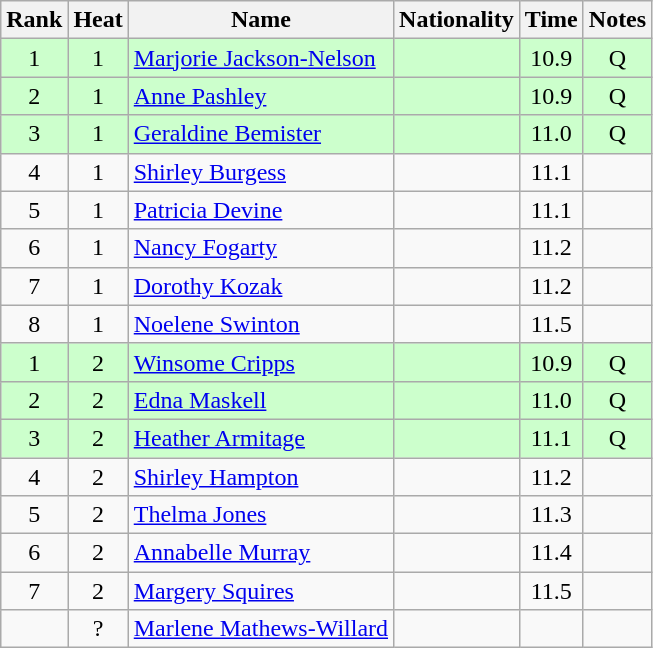<table class="wikitable sortable" style="text-align:center">
<tr>
<th>Rank</th>
<th>Heat</th>
<th>Name</th>
<th>Nationality</th>
<th>Time</th>
<th>Notes</th>
</tr>
<tr bgcolor=ccffcc>
<td>1</td>
<td>1</td>
<td align=left><a href='#'>Marjorie Jackson-Nelson</a></td>
<td align=left></td>
<td>10.9</td>
<td>Q</td>
</tr>
<tr bgcolor=ccffcc>
<td>2</td>
<td>1</td>
<td align=left><a href='#'>Anne Pashley</a></td>
<td align=left></td>
<td>10.9</td>
<td>Q</td>
</tr>
<tr bgcolor=ccffcc>
<td>3</td>
<td>1</td>
<td align=left><a href='#'>Geraldine Bemister</a></td>
<td align=left></td>
<td>11.0</td>
<td>Q</td>
</tr>
<tr>
<td>4</td>
<td>1</td>
<td align=left><a href='#'>Shirley Burgess</a></td>
<td align=left></td>
<td>11.1</td>
<td></td>
</tr>
<tr>
<td>5</td>
<td>1</td>
<td align=left><a href='#'>Patricia Devine</a></td>
<td align=left></td>
<td>11.1</td>
<td></td>
</tr>
<tr>
<td>6</td>
<td>1</td>
<td align=left><a href='#'>Nancy Fogarty</a></td>
<td align=left></td>
<td>11.2</td>
<td></td>
</tr>
<tr>
<td>7</td>
<td>1</td>
<td align=left><a href='#'>Dorothy Kozak</a></td>
<td align=left></td>
<td>11.2</td>
<td></td>
</tr>
<tr>
<td>8</td>
<td>1</td>
<td align=left><a href='#'>Noelene Swinton</a></td>
<td align=left></td>
<td>11.5</td>
<td></td>
</tr>
<tr bgcolor=ccffcc>
<td>1</td>
<td>2</td>
<td align=left><a href='#'>Winsome Cripps</a></td>
<td align=left></td>
<td>10.9</td>
<td>Q</td>
</tr>
<tr bgcolor=ccffcc>
<td>2</td>
<td>2</td>
<td align=left><a href='#'>Edna Maskell</a></td>
<td align=left></td>
<td>11.0</td>
<td>Q</td>
</tr>
<tr bgcolor=ccffcc>
<td>3</td>
<td>2</td>
<td align=left><a href='#'>Heather Armitage</a></td>
<td align=left></td>
<td>11.1</td>
<td>Q</td>
</tr>
<tr>
<td>4</td>
<td>2</td>
<td align=left><a href='#'>Shirley Hampton</a></td>
<td align=left></td>
<td>11.2</td>
<td></td>
</tr>
<tr>
<td>5</td>
<td>2</td>
<td align=left><a href='#'>Thelma Jones</a></td>
<td align=left></td>
<td>11.3</td>
<td></td>
</tr>
<tr>
<td>6</td>
<td>2</td>
<td align=left><a href='#'>Annabelle Murray</a></td>
<td align=left></td>
<td>11.4</td>
<td></td>
</tr>
<tr>
<td>7</td>
<td>2</td>
<td align=left><a href='#'>Margery Squires</a></td>
<td align=left></td>
<td>11.5</td>
<td></td>
</tr>
<tr>
<td></td>
<td>?</td>
<td align=left><a href='#'>Marlene Mathews-Willard</a></td>
<td align=left></td>
<td></td>
<td></td>
</tr>
</table>
